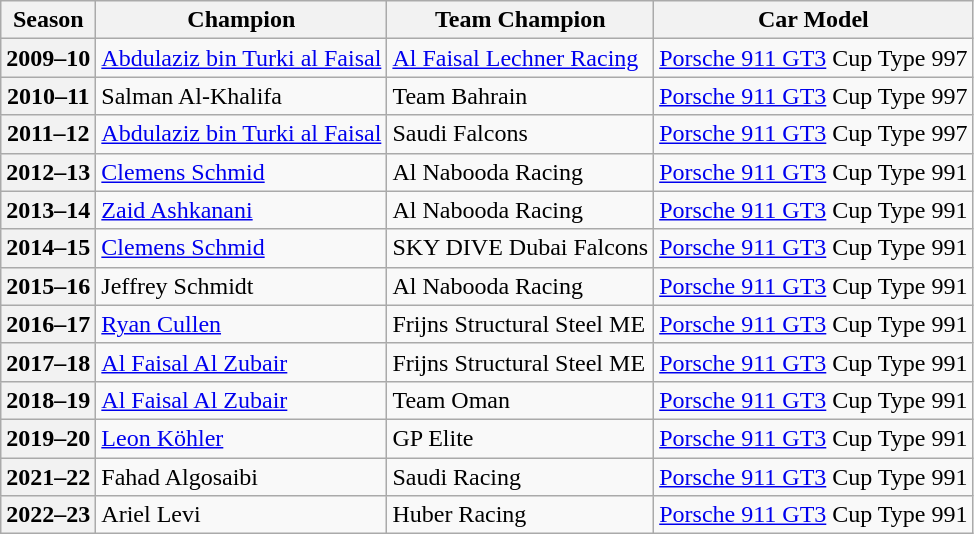<table class="wikitable">
<tr>
<th>Season</th>
<th>Champion</th>
<th>Team Champion</th>
<th>Car Model</th>
</tr>
<tr>
<th>2009–10</th>
<td> <a href='#'>Abdulaziz bin Turki al Faisal</a></td>
<td> <a href='#'>Al Faisal Lechner Racing</a></td>
<td><a href='#'>Porsche 911 GT3</a> Cup Type 997</td>
</tr>
<tr>
<th>2010–11</th>
<td> Salman Al-Khalifa</td>
<td> Team Bahrain</td>
<td><a href='#'>Porsche 911 GT3</a> Cup Type 997</td>
</tr>
<tr>
<th>2011–12</th>
<td> <a href='#'>Abdulaziz bin Turki al Faisal</a></td>
<td> Saudi Falcons</td>
<td><a href='#'>Porsche 911 GT3</a> Cup Type 997</td>
</tr>
<tr>
<th>2012–13</th>
<td> <a href='#'>Clemens Schmid</a></td>
<td> Al Nabooda Racing</td>
<td><a href='#'>Porsche 911 GT3</a> Cup Type 991</td>
</tr>
<tr>
<th>2013–14</th>
<td> <a href='#'>Zaid Ashkanani</a></td>
<td> Al Nabooda Racing</td>
<td><a href='#'>Porsche 911 GT3</a> Cup Type 991</td>
</tr>
<tr>
<th>2014–15</th>
<td> <a href='#'>Clemens Schmid</a></td>
<td> SKY DIVE Dubai Falcons</td>
<td><a href='#'>Porsche 911 GT3</a> Cup Type 991</td>
</tr>
<tr>
<th>2015–16</th>
<td> Jeffrey Schmidt</td>
<td> Al Nabooda Racing</td>
<td><a href='#'>Porsche 911 GT3</a> Cup Type 991</td>
</tr>
<tr>
<th>2016–17</th>
<td> <a href='#'>Ryan Cullen</a></td>
<td> Frijns Structural Steel ME</td>
<td><a href='#'>Porsche 911 GT3</a> Cup Type 991</td>
</tr>
<tr>
<th>2017–18</th>
<td> <a href='#'>Al Faisal Al Zubair</a></td>
<td> Frijns Structural Steel ME</td>
<td><a href='#'>Porsche 911 GT3</a> Cup Type 991</td>
</tr>
<tr>
<th>2018–19</th>
<td> <a href='#'>Al Faisal Al Zubair</a></td>
<td> Team Oman</td>
<td><a href='#'>Porsche 911 GT3</a> Cup Type 991</td>
</tr>
<tr>
<th>2019–20</th>
<td> <a href='#'>Leon Köhler</a></td>
<td> GP Elite</td>
<td><a href='#'>Porsche 911 GT3</a> Cup Type 991</td>
</tr>
<tr>
<th>2021–22</th>
<td> Fahad Algosaibi</td>
<td> Saudi Racing</td>
<td><a href='#'>Porsche 911 GT3</a> Cup Type 991</td>
</tr>
<tr>
<th>2022–23</th>
<td> Ariel Levi</td>
<td> Huber Racing</td>
<td><a href='#'>Porsche 911 GT3</a> Cup Type 991</td>
</tr>
</table>
